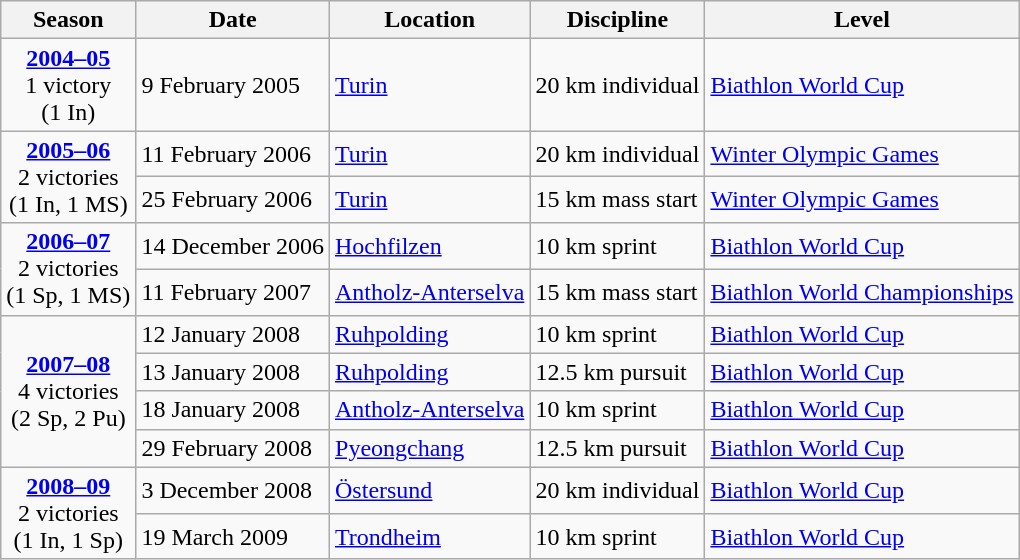<table class="wikitable">
<tr>
<th>Season</th>
<th>Date</th>
<th>Location</th>
<th>Discipline</th>
<th>Level</th>
</tr>
<tr>
<td rowspan="1" style="text-align:center;"><strong><a href='#'>2004–05</a></strong> <br> 1 victory <br> (1 In)</td>
<td>9 February 2005</td>
<td> <a href='#'>Turin</a></td>
<td>20 km individual</td>
<td><a href='#'>Biathlon World Cup</a></td>
</tr>
<tr>
<td rowspan="2" style="text-align:center;"><strong><a href='#'>2005–06</a></strong> <br> 2 victories <br> (1 In, 1 MS)</td>
<td>11 February 2006</td>
<td> <a href='#'>Turin</a></td>
<td>20 km individual</td>
<td><a href='#'>Winter Olympic Games</a></td>
</tr>
<tr>
<td>25 February 2006</td>
<td> <a href='#'>Turin</a></td>
<td>15 km mass start</td>
<td><a href='#'>Winter Olympic Games</a></td>
</tr>
<tr>
<td rowspan="2" style="text-align:center;"><strong><a href='#'>2006–07</a></strong> <br> 2 victories <br> (1 Sp, 1 MS)</td>
<td>14 December 2006</td>
<td> <a href='#'>Hochfilzen</a></td>
<td>10 km sprint</td>
<td><a href='#'>Biathlon World Cup</a></td>
</tr>
<tr>
<td>11 February 2007</td>
<td> <a href='#'>Antholz-Anterselva</a></td>
<td>15 km mass start</td>
<td><a href='#'>Biathlon World Championships</a></td>
</tr>
<tr>
<td rowspan="4" style="text-align:center;"><strong><a href='#'>2007–08</a></strong> <br> 4 victories <br> (2 Sp, 2 Pu)</td>
<td>12 January 2008</td>
<td> <a href='#'>Ruhpolding</a></td>
<td>10 km sprint</td>
<td><a href='#'>Biathlon World Cup</a></td>
</tr>
<tr>
<td>13 January 2008</td>
<td> <a href='#'>Ruhpolding</a></td>
<td>12.5 km pursuit</td>
<td><a href='#'>Biathlon World Cup</a></td>
</tr>
<tr>
<td>18 January 2008</td>
<td> <a href='#'>Antholz-Anterselva</a></td>
<td>10 km sprint</td>
<td><a href='#'>Biathlon World Cup</a></td>
</tr>
<tr>
<td>29 February 2008</td>
<td> <a href='#'>Pyeongchang</a></td>
<td>12.5 km pursuit</td>
<td><a href='#'>Biathlon World Cup</a></td>
</tr>
<tr>
<td rowspan="2" style="text-align:center;"><strong><a href='#'>2008–09</a></strong> <br> 2 victories <br> (1 In, 1 Sp)</td>
<td>3 December 2008</td>
<td> <a href='#'>Östersund</a></td>
<td>20 km individual</td>
<td><a href='#'>Biathlon World Cup</a></td>
</tr>
<tr>
<td>19 March 2009</td>
<td> <a href='#'>Trondheim</a></td>
<td>10 km sprint</td>
<td><a href='#'>Biathlon World Cup</a></td>
</tr>
</table>
